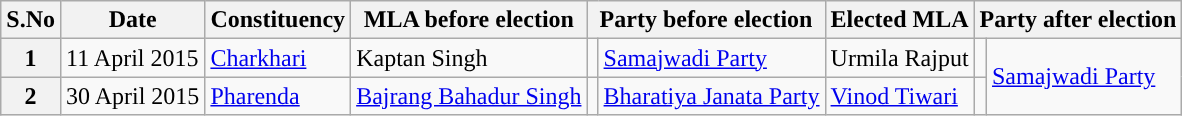<table class="wikitable sortable">
<tr>
<th>S.No</th>
<th>Date</th>
<th>Constituency</th>
<th>MLA before election</th>
<th colspan="2">Party before election</th>
<th>Elected MLA</th>
<th colspan="2">Party after election</th>
</tr>
<tr>
<th>1</th>
<td>11 April 2015</td>
<td><a href='#'>Charkhari</a></td>
<td>Kaptan Singh</td>
<td></td>
<td><a href='#'>Samajwadi Party</a></td>
<td>Urmila Rajput</td>
<td></td>
<td rowspan="2"><a href='#'>Samajwadi Party</a></td>
</tr>
<tr>
<th>2</th>
<td>30 April 2015</td>
<td><a href='#'>Pharenda</a></td>
<td><a href='#'>Bajrang Bahadur Singh</a></td>
<td></td>
<td><a href='#'>Bharatiya Janata Party</a></td>
<td><a href='#'>Vinod Tiwari</a></td>
<td></td>
</tr>
</table>
